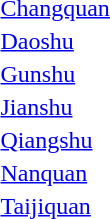<table>
<tr>
<td><a href='#'>Changquan</a></td>
<td></td>
<td></td>
<td></td>
</tr>
<tr>
<td><a href='#'>Daoshu</a></td>
<td></td>
<td></td>
<td></td>
</tr>
<tr>
<td rowspan=2><a href='#'>Gunshu</a></td>
<td rowspan=2></td>
<td rowspan=2></td>
<td></td>
</tr>
<tr>
<td></td>
</tr>
<tr>
<td><a href='#'>Jianshu</a></td>
<td></td>
<td></td>
<td></td>
</tr>
<tr>
<td><a href='#'>Qiangshu</a></td>
<td></td>
<td></td>
<td></td>
</tr>
<tr>
<td><a href='#'>Nanquan</a></td>
<td></td>
<td></td>
<td></td>
</tr>
<tr>
<td><a href='#'>Taijiquan</a></td>
<td></td>
<td></td>
<td></td>
</tr>
</table>
